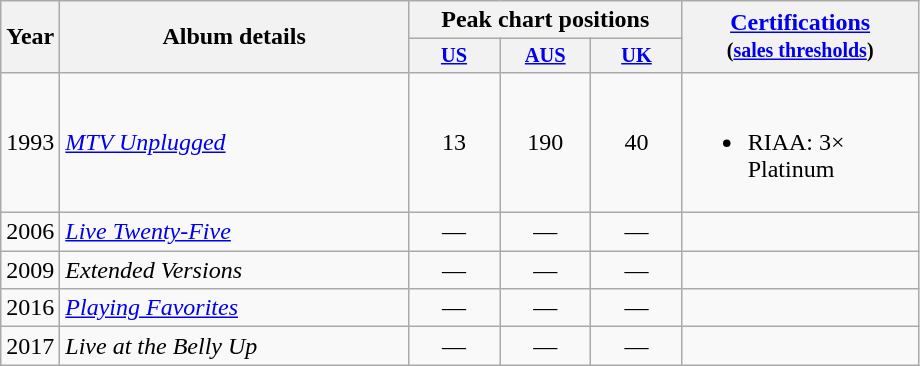<table class="wikitable" style="text-align:left;">
<tr>
<th rowspan="2">Year</th>
<th rowspan="2" style="width:225px;">Album details</th>
<th colspan="3">Peak chart positions</th>
<th style="width:150px;" rowspan="2"><a href='#'>Certifications</a><br><small>(<a href='#'>sales thresholds</a>)</small></th>
</tr>
<tr>
<th style="width:4em;font-size:85%"><a href='#'>US</a><br></th>
<th style="width:4em;font-size:85%"><a href='#'>AUS</a><br></th>
<th style="width:4em;font-size:85%"><a href='#'>UK</a><br></th>
</tr>
<tr>
<td>1993</td>
<td><em><a href='#'>MTV Unplugged</a></em></td>
<td style="text-align:center;">13</td>
<td style="text-align:center;">190</td>
<td style="text-align:center;">40</td>
<td><br><ul><li>RIAA: 3× Platinum</li></ul></td>
</tr>
<tr>
<td>2006</td>
<td><em><a href='#'>Live Twenty-Five</a></em></td>
<td style="text-align:center;">—</td>
<td style="text-align:center;">—</td>
<td style="text-align:center;">—</td>
<td></td>
</tr>
<tr>
<td>2009</td>
<td><em>Extended Versions</em></td>
<td style="text-align:center;">—</td>
<td style="text-align:center;">—</td>
<td style="text-align:center;">—</td>
<td></td>
</tr>
<tr>
<td>2016</td>
<td><em><a href='#'>Playing Favorites</a></em></td>
<td style="text-align:center;">—</td>
<td style="text-align:center;">—</td>
<td style="text-align:center;">—</td>
<td></td>
</tr>
<tr>
<td>2017</td>
<td><em>Live at the Belly Up</em></td>
<td style="text-align:center;">—</td>
<td style="text-align:center;">—</td>
<td style="text-align:center;">—</td>
<td></td>
</tr>
</table>
